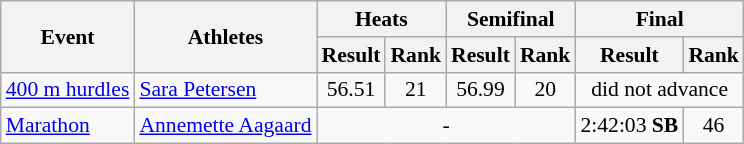<table class="wikitable" border="1" style="font-size:90%">
<tr>
<th rowspan="2">Event</th>
<th rowspan="2">Athletes</th>
<th colspan="2">Heats</th>
<th colspan="2">Semifinal</th>
<th colspan="2">Final</th>
</tr>
<tr>
<th>Result</th>
<th>Rank</th>
<th>Result</th>
<th>Rank</th>
<th>Result</th>
<th>Rank</th>
</tr>
<tr>
<td><a href='#'>400 m hurdles</a></td>
<td><a href='#'>Sara Petersen</a></td>
<td align=center>56.51</td>
<td align=center>21</td>
<td align=center>56.99</td>
<td align=center>20</td>
<td align=center colspan=2>did not advance</td>
</tr>
<tr>
<td><a href='#'>Marathon</a></td>
<td><a href='#'>Annemette Aagaard</a></td>
<td align=center colspan=4>-</td>
<td align=center>2:42:03 <strong>SB</strong></td>
<td align=center>46</td>
</tr>
</table>
